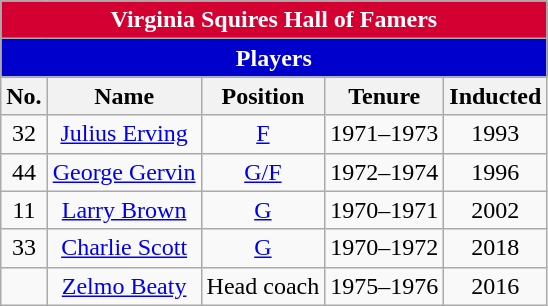<table class="wikitable" style="text-align:center">
<tr>
<th colspan="5" style="background:#D50032; color:#FFFFFF;">Virginia Squires Hall of Famers</th>
</tr>
<tr>
<th colspan="5" style="text-align:center; background:#0000CD; color:#FFFFFF;">Players</th>
</tr>
<tr>
<th>No.</th>
<th>Name</th>
<th>Position</th>
<th>Tenure</th>
<th>Inducted</th>
</tr>
<tr>
<td>32</td>
<td scope="row"><a href='#'>Julius Erving</a></td>
<td><a href='#'>F</a></td>
<td>1971–1973</td>
<td>1993</td>
</tr>
<tr>
<td>44</td>
<td scope="row"><a href='#'>George Gervin</a></td>
<td><a href='#'>G/F</a></td>
<td>1972–1974</td>
<td>1996</td>
</tr>
<tr>
<td>11</td>
<td><a href='#'>Larry Brown</a></td>
<td><a href='#'>G</a></td>
<td>1970–1971</td>
<td>2002</td>
</tr>
<tr>
<td>33</td>
<td scope="row"><a href='#'>Charlie Scott</a></td>
<td><a href='#'>G</a></td>
<td>1970–1972</td>
<td>2018</td>
</tr>
<tr>
<td></td>
<td scope="row"><a href='#'>Zelmo Beaty</a></td>
<td>Head coach</td>
<td>1975–1976</td>
<td>2016</td>
</tr>
</table>
